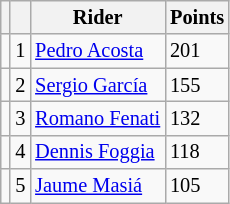<table class="wikitable" style="font-size: 85%;">
<tr>
<th></th>
<th></th>
<th>Rider</th>
<th>Points</th>
</tr>
<tr>
<td></td>
<td align=center>1</td>
<td> <a href='#'>Pedro Acosta</a></td>
<td align=left>201</td>
</tr>
<tr>
<td></td>
<td align=center>2</td>
<td> <a href='#'>Sergio García</a></td>
<td align=left>155</td>
</tr>
<tr>
<td></td>
<td align=center>3</td>
<td> <a href='#'>Romano Fenati</a></td>
<td align=left>132</td>
</tr>
<tr>
<td></td>
<td align=center>4</td>
<td> <a href='#'>Dennis Foggia</a></td>
<td align=left>118</td>
</tr>
<tr>
<td></td>
<td align=center>5</td>
<td> <a href='#'>Jaume Masiá</a></td>
<td align=left>105</td>
</tr>
</table>
